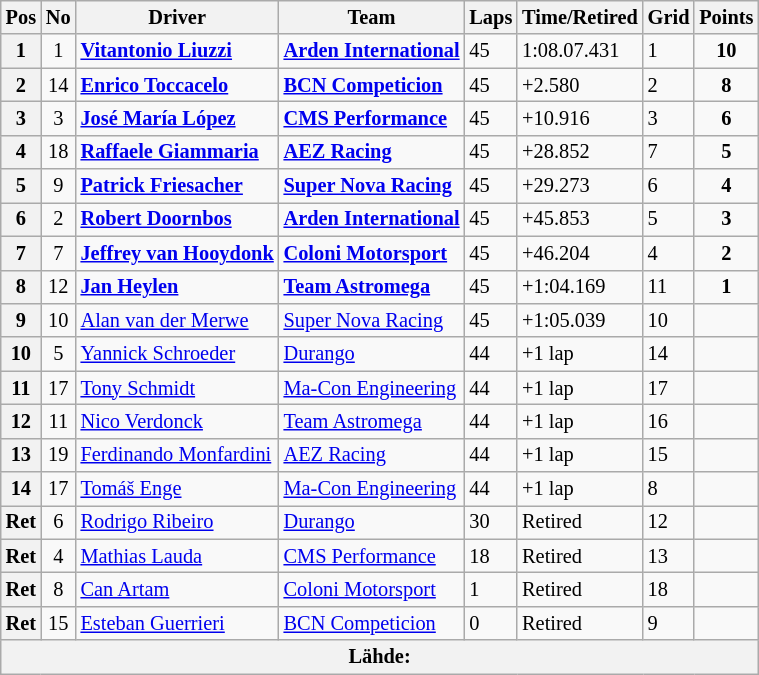<table class="wikitable" style="font-size:85%">
<tr>
<th>Pos</th>
<th>No</th>
<th>Driver</th>
<th>Team</th>
<th>Laps</th>
<th>Time/Retired</th>
<th>Grid</th>
<th>Points</th>
</tr>
<tr>
<th>1</th>
<td align="center">1</td>
<td><strong> <a href='#'>Vitantonio Liuzzi</a></strong></td>
<td><strong><a href='#'>Arden International</a></strong></td>
<td>45</td>
<td>1:08.07.431</td>
<td>1</td>
<td align="center"><strong>10</strong></td>
</tr>
<tr>
<th>2</th>
<td align="center">14</td>
<td><strong> <a href='#'>Enrico Toccacelo</a></strong></td>
<td><strong><a href='#'>BCN Competicion</a></strong></td>
<td>45</td>
<td>+2.580</td>
<td>2</td>
<td align="center"><strong>8</strong></td>
</tr>
<tr>
<th>3</th>
<td align="center">3</td>
<td><strong> <a href='#'>José María López</a></strong></td>
<td><strong><a href='#'>CMS Performance</a></strong></td>
<td>45</td>
<td>+10.916</td>
<td>3</td>
<td align="center"><strong>6</strong></td>
</tr>
<tr>
<th>4</th>
<td align="center">18</td>
<td><strong> <a href='#'>Raffaele Giammaria</a></strong></td>
<td><strong><a href='#'>AEZ Racing</a></strong></td>
<td>45</td>
<td>+28.852</td>
<td>7</td>
<td align="center"><strong>5</strong></td>
</tr>
<tr>
<th>5</th>
<td align="center">9</td>
<td><strong> <a href='#'>Patrick Friesacher</a></strong></td>
<td><strong><a href='#'>Super Nova Racing</a></strong></td>
<td>45</td>
<td>+29.273</td>
<td>6</td>
<td align="center"><strong>4</strong></td>
</tr>
<tr>
<th>6</th>
<td align="center">2</td>
<td><strong> <a href='#'>Robert Doornbos</a></strong></td>
<td><strong><a href='#'>Arden International</a></strong></td>
<td>45</td>
<td>+45.853</td>
<td>5</td>
<td align="center"><strong>3</strong></td>
</tr>
<tr>
<th>7</th>
<td align="center">7</td>
<td><strong> <a href='#'>Jeffrey van Hooydonk</a></strong></td>
<td><strong><a href='#'>Coloni Motorsport</a></strong></td>
<td>45</td>
<td>+46.204</td>
<td>4</td>
<td align="center"><strong>2</strong></td>
</tr>
<tr>
<th>8</th>
<td align="center">12</td>
<td><strong> <a href='#'>Jan Heylen</a></strong></td>
<td><strong><a href='#'>Team Astromega</a></strong></td>
<td>45</td>
<td>+1:04.169</td>
<td>11</td>
<td align="center"><strong>1</strong></td>
</tr>
<tr>
<th>9</th>
<td align="center">10</td>
<td> <a href='#'>Alan van der Merwe</a></td>
<td><a href='#'>Super Nova Racing</a></td>
<td>45</td>
<td>+1:05.039</td>
<td>10</td>
<td></td>
</tr>
<tr>
<th>10</th>
<td align="center">5</td>
<td> <a href='#'>Yannick Schroeder</a></td>
<td><a href='#'>Durango</a></td>
<td>44</td>
<td>+1 lap</td>
<td>14</td>
<td></td>
</tr>
<tr>
<th>11</th>
<td align="center">17</td>
<td> <a href='#'>Tony Schmidt</a></td>
<td><a href='#'>Ma-Con Engineering</a></td>
<td>44</td>
<td>+1 lap</td>
<td>17</td>
<td></td>
</tr>
<tr>
<th>12</th>
<td align="center">11</td>
<td> <a href='#'>Nico Verdonck</a></td>
<td><a href='#'>Team Astromega</a></td>
<td>44</td>
<td>+1 lap</td>
<td>16</td>
<td></td>
</tr>
<tr>
<th>13</th>
<td align="center">19</td>
<td> <a href='#'>Ferdinando Monfardini</a></td>
<td><a href='#'>AEZ Racing</a></td>
<td>44</td>
<td>+1 lap</td>
<td>15</td>
<td></td>
</tr>
<tr>
<th>14</th>
<td align="center">17</td>
<td> <a href='#'>Tomáš Enge</a></td>
<td><a href='#'>Ma-Con Engineering</a></td>
<td>44</td>
<td>+1 lap</td>
<td>8</td>
<td></td>
</tr>
<tr>
<th>Ret</th>
<td align="center">6</td>
<td> <a href='#'>Rodrigo Ribeiro</a></td>
<td><a href='#'>Durango</a></td>
<td>30</td>
<td>Retired</td>
<td>12</td>
<td></td>
</tr>
<tr>
<th>Ret</th>
<td align="center">4</td>
<td> <a href='#'>Mathias Lauda</a></td>
<td><a href='#'>CMS Performance</a></td>
<td>18</td>
<td>Retired</td>
<td>13</td>
<td></td>
</tr>
<tr>
<th>Ret</th>
<td align="center">8</td>
<td> <a href='#'>Can Artam</a></td>
<td><a href='#'>Coloni Motorsport</a></td>
<td>1</td>
<td>Retired</td>
<td>18</td>
<td></td>
</tr>
<tr>
<th>Ret</th>
<td align="center">15</td>
<td> <a href='#'>Esteban Guerrieri</a></td>
<td><a href='#'>BCN Competicion</a></td>
<td>0</td>
<td>Retired</td>
<td>9</td>
<td></td>
</tr>
<tr>
<th colspan="8">Lähde:</th>
</tr>
</table>
